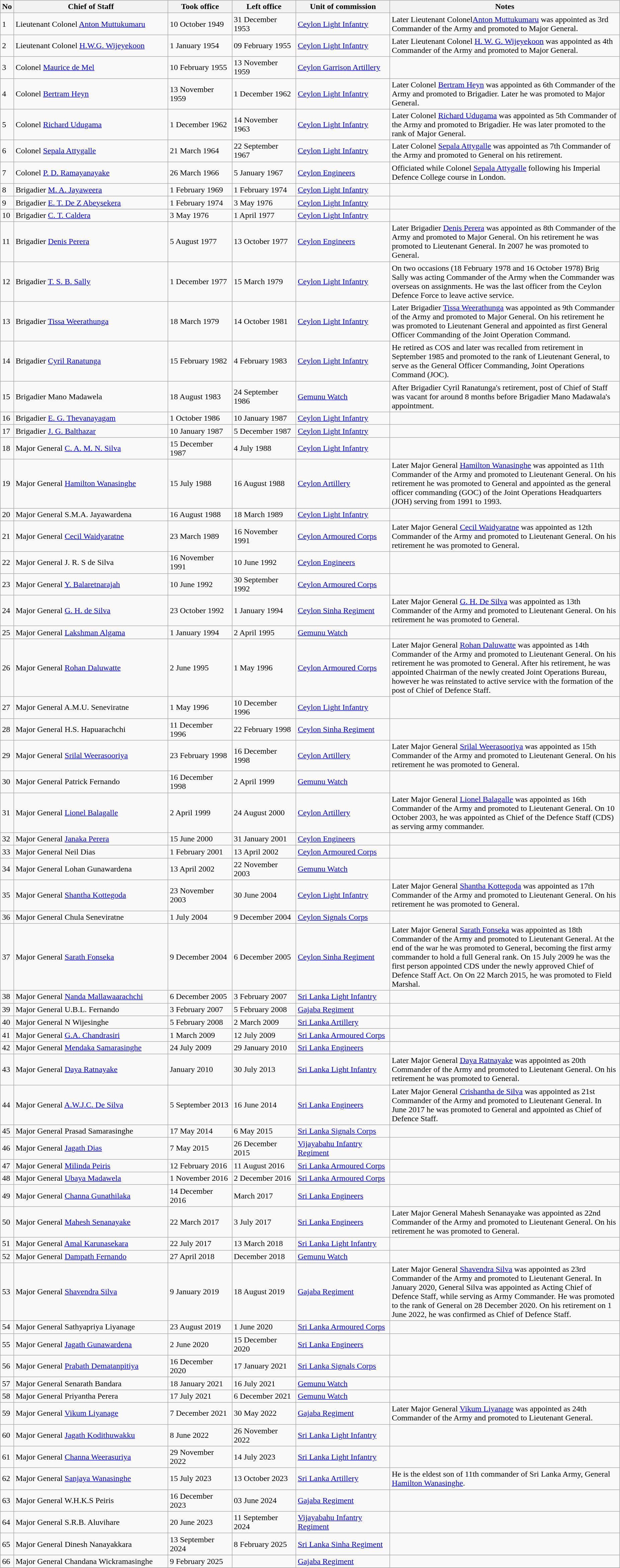<table class="wikitable " border="1" style="border-collapse: collapse;">
<tr bgcolor=lavender>
<th>No</th>
<th width=300px>Chief of Staff</th>
<th width=120px>Took office</th>
<th width=120px>Left office</th>
<th width=180px>Unit of commission</th>
<th width= 450px>Notes</th>
</tr>
<tr>
<td>1</td>
<td>Lieutenant Colonel  <a href='#'>Anton Muttukumaru</a></td>
<td>10 October 1949</td>
<td>31 December 1953</td>
<td><a href='#'>Ceylon Light Infantry</a></td>
<td>Later Lieutenant Colonel<a href='#'>Anton Muttukumaru</a> was appointed as 3rd Commander of the Army and promoted to Major General.</td>
</tr>
<tr>
<td>2</td>
<td>Lieutenant Colonel <a href='#'>H.W.G. Wijeyekoon</a></td>
<td>1 January 1954</td>
<td>09 February 1955</td>
<td><a href='#'>Ceylon Light Infantry</a></td>
<td>Later Lieutenant Colonel <a href='#'>H. W. G. Wijeyekoon</a> was appointed as 4th Commander of the Army and promoted to Major General.</td>
</tr>
<tr>
<td>3</td>
<td>Colonel <a href='#'>Maurice de Mel</a></td>
<td>10 February 1955</td>
<td>13 November 1959</td>
<td><a href='#'>Ceylon Garrison Artillery</a></td>
<td></td>
</tr>
<tr>
<td>4</td>
<td>Colonel <a href='#'>Bertram Heyn</a></td>
<td>13 November 1959</td>
<td>1 December 1962</td>
<td><a href='#'>Ceylon Light Infantry</a></td>
<td>Later Colonel <a href='#'>Bertram Heyn</a> was appointed as 6th Commander of the Army and promoted to Brigadier. Later he was promoted to Major General.</td>
</tr>
<tr>
<td>5</td>
<td>Colonel <a href='#'>Richard Udugama</a></td>
<td>1 December 1962</td>
<td>14 November 1963</td>
<td><a href='#'>Ceylon Light Infantry</a></td>
<td>Later Colonel <a href='#'>Richard Udugama</a> was appointed as 5th Commander of the Army and promoted to Brigadier. He was later promoted to the rank of Major General.</td>
</tr>
<tr>
<td>6</td>
<td>Colonel <a href='#'>Sepala Attygalle</a></td>
<td>21 March 1964</td>
<td>22 September 1967</td>
<td><a href='#'>Ceylon Light Infantry</a></td>
<td>Later Colonel <a href='#'>Sepala Attygalle</a> was appointed as 7th Commander of the Army and promoted to General on his retirement.</td>
</tr>
<tr>
<td>7</td>
<td>Colonel <a href='#'>P. D. Ramayanayake</a></td>
<td>26 March 1966</td>
<td>5 January 1967</td>
<td><a href='#'>Ceylon Engineers</a></td>
<td>Officiated while Colonel <a href='#'>Sepala Attygalle</a> following his Imperial Defence College course in London.</td>
</tr>
<tr>
<td>8</td>
<td>Brigadier <a href='#'>M. A. Jayaweera</a></td>
<td>1 February 1969</td>
<td>1 February 1974</td>
<td><a href='#'>Ceylon Light Infantry</a></td>
<td></td>
</tr>
<tr>
<td>9</td>
<td>Brigadier <a href='#'>E. T. De Z Abeysekera</a></td>
<td>1 February 1974</td>
<td>3 May 1976</td>
<td><a href='#'>Ceylon Light Infantry</a></td>
<td></td>
</tr>
<tr>
<td>10</td>
<td>Brigadier <a href='#'>C. T. Caldera</a></td>
<td>3 May 1976</td>
<td>1 April 1977</td>
<td><a href='#'>Ceylon Light Infantry</a></td>
<td></td>
</tr>
<tr>
<td>11</td>
<td>Brigadier <a href='#'>Denis Perera</a></td>
<td>5 August 1977</td>
<td>13 October 1977</td>
<td><a href='#'>Ceylon Engineers</a></td>
<td>Later Brigadier <a href='#'>Denis Perera</a> was appointed as 8th Commander of the Army and promoted to Major General. On his retirement he was promoted to Lieutenant General. In 2007 he was promoted to General.</td>
</tr>
<tr>
<td>12</td>
<td>Brigadier <a href='#'>T. S. B. Sally</a></td>
<td>1 December 1977</td>
<td>15 March 1979</td>
<td><a href='#'>Ceylon Light Infantry</a></td>
<td>On two occasions (18 February 1978 and 16 October 1978) Brig Sally was acting Commander of the Army when the Commander was overseas on assignments. He was the last officer from the Ceylon Defence Force to leave active service.</td>
</tr>
<tr>
<td>13</td>
<td>Brigadier <a href='#'>Tissa Weerathunga</a></td>
<td>18 March 1979</td>
<td>14 October 1981</td>
<td><a href='#'>Ceylon Light Infantry</a></td>
<td>Later Brigadier <a href='#'>Tissa Weerathunga</a> was appointed as 9th Commander of the Army and promoted to Major General. On his retirement he was promoted to  Lieutenant General and appointed as first General Officer Commanding of the Joint Operation Command.</td>
</tr>
<tr>
<td>14</td>
<td>Brigadier <a href='#'>Cyril Ranatunga</a></td>
<td>15 February 1982</td>
<td>4 February 1983</td>
<td><a href='#'>Ceylon Light Infantry</a></td>
<td>He retired as COS and later was recalled from retirement in September 1985 and promoted to the rank of Lieutenant General, to serve as the General Officer Commanding, Joint Operations Command (JOC).</td>
</tr>
<tr>
<td>15</td>
<td>Brigadier Mano Madawela</td>
<td>18 August 1983</td>
<td>24 September 1986</td>
<td><a href='#'>Gemunu Watch</a></td>
<td>After Brigadier Cyril Ranatunga's retirement, post of Chief of Staff was vacant for around 8 months before Brigadier Mano Madawala's appointment.</td>
</tr>
<tr>
<td>16</td>
<td>Brigadier <a href='#'>E. G. Thevanayagam</a></td>
<td>1 October 1986</td>
<td>10 January 1987</td>
<td><a href='#'>Ceylon Light Infantry</a></td>
<td></td>
</tr>
<tr>
<td>17</td>
<td>Brigadier <a href='#'>J. G. Balthazar</a></td>
<td>10 January 1987</td>
<td>5 December 1987</td>
<td><a href='#'>Ceylon Light Infantry</a></td>
<td></td>
</tr>
<tr>
<td>18</td>
<td>Major General <a href='#'>C. A. M. N. Silva</a></td>
<td>15 December 1987</td>
<td>4 July 1988</td>
<td><a href='#'>Ceylon Light Infantry</a></td>
<td></td>
</tr>
<tr>
<td>19</td>
<td>Major General <a href='#'>Hamilton Wanasinghe</a></td>
<td>15 July 1988</td>
<td>16 August 1988</td>
<td><a href='#'>Ceylon Artillery</a></td>
<td>Later Major General <a href='#'>Hamilton Wanasinghe</a> was appointed as 11th Commander of the Army and promoted to Lieutenant General. On his retirement he was promoted to General and appointed as the general officer commanding (GOC) of the Joint Operations Headquarters (JOH) serving from 1991 to 1993.</td>
</tr>
<tr>
<td>20</td>
<td>Major General S.M.A. Jayawardena</td>
<td>16 August 1988</td>
<td>18 March 1989</td>
<td><a href='#'>Ceylon Light Infantry</a></td>
<td></td>
</tr>
<tr>
<td>21</td>
<td>Major General <a href='#'>Cecil Waidyaratne</a></td>
<td>23 March 1989</td>
<td>16 November 1991</td>
<td><a href='#'>Ceylon Armoured Corps</a></td>
<td>Later Major General <a href='#'>Cecil Waidyaratne</a> was appointed as 12th Commander of the Army and promoted to Lieutenant General. On his retirement he was promoted to General.</td>
</tr>
<tr>
<td>22</td>
<td>Major General J. R. S de Silva</td>
<td>16 November 1991</td>
<td>10 June 1992</td>
<td><a href='#'>Ceylon Engineers</a></td>
<td></td>
</tr>
<tr>
<td>23</td>
<td>Major General <a href='#'>Y. Balaretnarajah</a></td>
<td>10 June 1992</td>
<td>30 September 1992</td>
<td><a href='#'>Ceylon Armoured Corps</a></td>
<td></td>
</tr>
<tr>
<td>24</td>
<td>Major General <a href='#'>G. H. de Silva</a></td>
<td>23 October 1992</td>
<td>1 January 1994</td>
<td><a href='#'>Ceylon Sinha Regiment</a></td>
<td>Later Major General <a href='#'>G. H. De Silva</a> was appointed as 13th Commander of the Army and promoted to Lieutenant General. On his retirement he was promoted to General.</td>
</tr>
<tr>
<td>25</td>
<td>Major General <a href='#'>Lakshman Algama</a></td>
<td>1 January 1994</td>
<td>2 April 1995</td>
<td><a href='#'>Gemunu Watch</a></td>
<td></td>
</tr>
<tr>
<td>26</td>
<td>Major General <a href='#'>Rohan Daluwatte</a></td>
<td>2 June 1995</td>
<td>1 May 1996</td>
<td><a href='#'>Ceylon Armoured Corps</a></td>
<td>Later Major General <a href='#'>Rohan Daluwatte</a> was appointed as 14th Commander of the Army and promoted to Lieutenant General. On his retirement he was promoted to General. After his retirement, he was appointed Chairman of the newly created Joint Operations Bureau, however he was reinstated to active service with the formation of the post of Chief of Defence Staff.</td>
</tr>
<tr>
<td>27</td>
<td>Major General A.M.U. Seneviratne</td>
<td>1 May 1996</td>
<td>10 December 1996</td>
<td><a href='#'>Ceylon Light Infantry</a></td>
<td></td>
</tr>
<tr>
<td>28</td>
<td>Major General H.S. Hapuarachchi</td>
<td>11 December 1996</td>
<td>22 February 1998</td>
<td><a href='#'>Ceylon Sinha Regiment</a></td>
<td></td>
</tr>
<tr>
<td>29</td>
<td>Major General <a href='#'>Srilal Weerasooriya</a></td>
<td>23 February 1998</td>
<td>16 December 1998</td>
<td><a href='#'>Ceylon Artillery</a></td>
<td>Later Major General <a href='#'>Srilal Weerasooriya</a> was appointed as 15th Commander of the Army and promoted to Lieutenant General. On his retirement he was promoted to General.</td>
</tr>
<tr>
<td>30</td>
<td>Major General Patrick Fernando</td>
<td>16 December 1998</td>
<td>2 April 1999</td>
<td><a href='#'>Gemunu Watch</a></td>
<td></td>
</tr>
<tr>
<td>31</td>
<td>Major General <a href='#'>Lionel Balagalle</a></td>
<td>2 April 1999</td>
<td>24 August 2000</td>
<td><a href='#'>Ceylon Artillery</a></td>
<td>Later Major General <a href='#'>Lionel Balagalle</a> was appointed as 16th Commander of the Army and promoted to Lieutenant General. On 10 October 2003, he was appointed as Chief of the Defence Staff (CDS) as serving army commander.</td>
</tr>
<tr>
<td>32</td>
<td>Major General <a href='#'>Janaka Perera</a></td>
<td>15 June 2000</td>
<td>31 January 2001</td>
<td><a href='#'>Ceylon Engineers</a></td>
<td></td>
</tr>
<tr>
<td>33</td>
<td>Major General Neil Dias</td>
<td>1 February 2001</td>
<td>13 April 2002</td>
<td><a href='#'>Ceylon Armoured Corps</a></td>
<td></td>
</tr>
<tr>
<td>34</td>
<td>Major General Lohan Gunawardena</td>
<td>13 April 2002</td>
<td>22 November 2003</td>
<td><a href='#'>Gemunu Watch</a></td>
<td></td>
</tr>
<tr>
<td>35</td>
<td>Major General <a href='#'>Shantha Kottegoda</a></td>
<td>23 November 2003</td>
<td>30 June 2004</td>
<td><a href='#'>Ceylon Light Infantry</a></td>
<td>Later Major General <a href='#'>Shantha Kottegoda</a> was appointed as 17th Commander of the Army and promoted to Lieutenant General. On his retirement he was promoted to General.</td>
</tr>
<tr>
<td>36</td>
<td>Major General Chula Seneviratne</td>
<td>1 July 2004</td>
<td>9 December 2004</td>
<td><a href='#'>Ceylon Signals Corps</a></td>
<td></td>
</tr>
<tr>
<td>37</td>
<td>Major General <a href='#'>Sarath Fonseka</a></td>
<td>9 December 2004</td>
<td>6 December 2005</td>
<td><a href='#'>Ceylon Sinha Regiment</a></td>
<td>Later Major General <a href='#'>Sarath Fonseka</a> was appointed as 18th Commander of the Army and promoted to Lieutenant General. At the end of the war he was promoted to General, becoming the first army commander to hold a full General rank. On 15 July 2009 he was the first person appointed CDS under the newly approved Chief of Defence Staff Act. On On 22 March 2015, he was promoted to Field Marshal.</td>
</tr>
<tr>
<td>38</td>
<td>Major General <a href='#'>Nanda Mallawaarachchi</a></td>
<td>6 December 2005</td>
<td>3 February 2007</td>
<td><a href='#'>Sri Lanka Light Infantry</a></td>
<td></td>
</tr>
<tr>
<td>39</td>
<td>Major General U.B.L. Fernando</td>
<td>3 February 2007</td>
<td>5 February 2008</td>
<td><a href='#'>Gajaba Regiment</a></td>
<td></td>
</tr>
<tr>
<td>40</td>
<td>Major General N Wijesinghe</td>
<td>5 February 2008</td>
<td>2 March 2009</td>
<td><a href='#'>Sri Lanka Artillery</a></td>
<td></td>
</tr>
<tr>
<td>41</td>
<td>Major General <a href='#'>G.A. Chandrasiri</a></td>
<td>1 March 2009</td>
<td>12 July 2009</td>
<td><a href='#'>Sri Lanka Armoured Corps</a></td>
<td></td>
</tr>
<tr>
<td>42</td>
<td>Major General <a href='#'>Mendaka Samarasinghe</a></td>
<td>24 July 2009</td>
<td>29 January 2010</td>
<td><a href='#'>Sri Lanka Engineers</a></td>
<td></td>
</tr>
<tr>
<td>43</td>
<td>Major General <a href='#'>Daya Ratnayake</a></td>
<td>January 2010</td>
<td>30 July 2013</td>
<td><a href='#'>Sri Lanka Light Infantry</a></td>
<td>Later Major General <a href='#'>Daya Ratnayake</a> was appointed as 20th Commander of the Army and promoted to Lieutenant General. On his retirement he was promoted to General.</td>
</tr>
<tr>
<td>44</td>
<td>Major General <a href='#'>A.W.J.C. De Silva</a></td>
<td>5 September 2013</td>
<td>16 June 2014</td>
<td><a href='#'>Sri Lanka Engineers</a></td>
<td>Later Major General <a href='#'>Crishantha de Silva</a> was appointed as 21st Commander of the Army and promoted to Lieutenant General. In June 2017 he was promoted to General and appointed as Chief of Defence Staff.</td>
</tr>
<tr>
<td>45</td>
<td>Major General Prasad Samarasinghe</td>
<td>17 May 2014</td>
<td>6 May 2015</td>
<td><a href='#'>Sri Lanka Signals Corps</a></td>
<td></td>
</tr>
<tr>
<td>46</td>
<td>Major General <a href='#'>Jagath Dias</a></td>
<td>7 May 2015</td>
<td>26 December 2015</td>
<td><a href='#'>Vijayabahu Infantry Regiment</a></td>
<td></td>
</tr>
<tr>
<td>47</td>
<td>Major General <a href='#'>Milinda Peiris</a></td>
<td>12 February 2016</td>
<td>11 August 2016</td>
<td><a href='#'>Sri Lanka Armoured Corps</a></td>
<td></td>
</tr>
<tr>
<td>48</td>
<td>Major General <a href='#'>Ubaya Madawela</a></td>
<td>1 November 2016</td>
<td>2 December 2016</td>
<td><a href='#'>Sri Lanka Armoured Corps</a></td>
<td></td>
</tr>
<tr>
<td>49</td>
<td>Major General <a href='#'>Channa Gunathilaka</a></td>
<td>14 December 2016</td>
<td>March 2017</td>
<td><a href='#'>Sri Lanka Engineers</a></td>
<td></td>
</tr>
<tr>
<td>50</td>
<td>Major General <a href='#'>Mahesh Senanayake</a></td>
<td>22 March 2017</td>
<td>3 July 2017</td>
<td><a href='#'>Sri Lanka Engineers</a></td>
<td>Later Major General Mahesh Senanayake was appointed as 22nd Commander of the Army and promoted to Lieutenant General. On his retirement he was promoted to General.</td>
</tr>
<tr>
<td>51</td>
<td>Major General <a href='#'>Amal Karunasekara</a></td>
<td>22 July 2017</td>
<td>13 March 2018</td>
<td><a href='#'>Sri Lanka Light Infantry</a></td>
<td></td>
</tr>
<tr>
<td>52</td>
<td>Major General <a href='#'>Dampath Fernando</a></td>
<td>27 April 2018</td>
<td>December 2018</td>
<td><a href='#'>Gemunu Watch</a></td>
<td></td>
</tr>
<tr>
<td>53</td>
<td>Major General <a href='#'>Shavendra Silva</a></td>
<td>9 January 2019</td>
<td>18 August 2019</td>
<td><a href='#'>Gajaba Regiment</a></td>
<td>Later Major General <a href='#'>Shavendra Silva</a> was appointed as 23rd Commander of the Army and promoted to Lieutenant General. In January 2020, General Silva was appointed as Acting Chief of Defence Staff, while serving as Army Commander. He was promoted to the rank of General on 28 December 2020. On his retirement on 1 June 2022, he was confirmed as Chief of Defence Staff.</td>
</tr>
<tr>
<td>54</td>
<td>Major General Sathyapriya Liyanage</td>
<td>23 August 2019</td>
<td>1 June 2020</td>
<td><a href='#'>Sri Lanka Armoured Corps</a></td>
<td></td>
</tr>
<tr>
<td>55</td>
<td>Major General <a href='#'>Jagath Gunawardena</a></td>
<td>2 June 2020</td>
<td>15 December 2020</td>
<td><a href='#'>Sri Lanka Engineers</a></td>
<td></td>
</tr>
<tr>
<td>56</td>
<td>Major General <a href='#'>Prabath Dematanpitiya</a></td>
<td>16 December 2020</td>
<td>17 January 2021</td>
<td><a href='#'>Sri Lanka Signals Corps</a></td>
<td></td>
</tr>
<tr>
<td>57</td>
<td>Major General Senarath Bandara</td>
<td>18 January 2021</td>
<td>16 July 2021</td>
<td><a href='#'>Gemunu Watch</a></td>
<td></td>
</tr>
<tr>
<td>58</td>
<td>Major General Priyantha Perera</td>
<td>17 July 2021</td>
<td>6 December 2021</td>
<td><a href='#'>Gemunu Watch</a></td>
<td></td>
</tr>
<tr>
<td>59</td>
<td>Major General <a href='#'>Vikum Liyanage</a></td>
<td>7 December 2021</td>
<td>30 May 2022</td>
<td><a href='#'>Gajaba Regiment</a></td>
<td>Later Major General <a href='#'>Vikum Liyanage</a> was appointed as 24th Commander of the Army and promoted to Lieutenant General.</td>
</tr>
<tr>
<td>60</td>
<td>Major General <a href='#'>Jagath Kodithuwakku</a></td>
<td>8 June 2022</td>
<td>26 November 2022</td>
<td><a href='#'>Sri Lanka Light Infantry</a></td>
<td></td>
</tr>
<tr>
<td>61</td>
<td>Major General  <a href='#'>Channa Weerasuriya</a></td>
<td>29 November 2022</td>
<td>14 July 2023</td>
<td><a href='#'>Sri Lanka Light Infantry</a></td>
<td></td>
</tr>
<tr>
<td>62</td>
<td>Major General <a href='#'>Sanjaya Wanasinghe</a></td>
<td>15 July 2023</td>
<td>13 October 2023</td>
<td><a href='#'>Sri Lanka Artillery</a></td>
<td>He is the eldest son of 11th commander of Sri Lanka Army, General <a href='#'>Hamilton Wanasinghe</a>.</td>
</tr>
<tr>
<td>63</td>
<td>Major General W.H.K.S Peiris</td>
<td>16 December 2023</td>
<td>03 June 2024</td>
<td><a href='#'>Gajaba Regiment</a></td>
<td></td>
</tr>
<tr>
<td>64</td>
<td>Major General S.R.B. Aluvihare</td>
<td>20 June 2023</td>
<td>11 September 2024</td>
<td><a href='#'>Vijayabahu Infantry Regiment</a></td>
<td></td>
</tr>
<tr>
<td>65</td>
<td>Major General Dinesh Nanayakkara</td>
<td>13 September 2024</td>
<td>8 February 2025</td>
<td><a href='#'>Sri Lanka Sinha Regiment</a></td>
<td></td>
</tr>
<tr>
<td>66</td>
<td>Major General Chandana Wickramasinghe</td>
<td>9 February 2025</td>
<td></td>
<td><a href='#'>Gajaba Regiment</a></td>
<td></td>
</tr>
<tr>
</tr>
</table>
